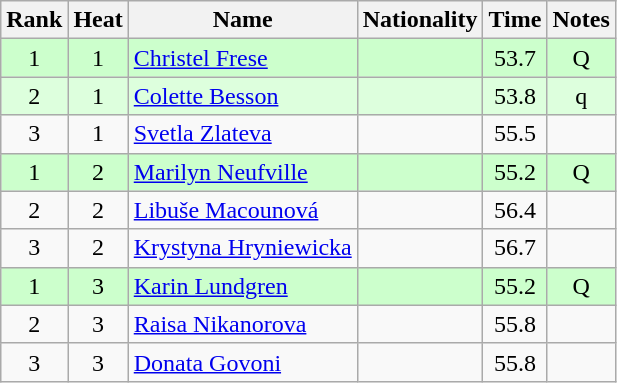<table class="wikitable sortable" style="text-align:center">
<tr>
<th>Rank</th>
<th>Heat</th>
<th>Name</th>
<th>Nationality</th>
<th>Time</th>
<th>Notes</th>
</tr>
<tr bgcolor=ccffcc>
<td>1</td>
<td>1</td>
<td align="left"><a href='#'>Christel Frese</a></td>
<td align=left></td>
<td>53.7</td>
<td>Q</td>
</tr>
<tr bgcolor=ddffdd>
<td>2</td>
<td>1</td>
<td align="left"><a href='#'>Colette Besson</a></td>
<td align=left></td>
<td>53.8</td>
<td>q</td>
</tr>
<tr>
<td>3</td>
<td>1</td>
<td align="left"><a href='#'>Svetla Zlateva</a></td>
<td align=left></td>
<td>55.5</td>
<td></td>
</tr>
<tr bgcolor=ccffcc>
<td>1</td>
<td>2</td>
<td align="left"><a href='#'>Marilyn Neufville</a></td>
<td align=left></td>
<td>55.2</td>
<td>Q</td>
</tr>
<tr>
<td>2</td>
<td>2</td>
<td align="left"><a href='#'>Libuše Macounová</a></td>
<td align=left></td>
<td>56.4</td>
<td></td>
</tr>
<tr>
<td>3</td>
<td>2</td>
<td align="left"><a href='#'>Krystyna Hryniewicka</a></td>
<td align=left></td>
<td>56.7</td>
<td></td>
</tr>
<tr bgcolor=ccffcc>
<td>1</td>
<td>3</td>
<td align="left"><a href='#'>Karin Lundgren</a></td>
<td align=left></td>
<td>55.2</td>
<td>Q</td>
</tr>
<tr>
<td>2</td>
<td>3</td>
<td align="left"><a href='#'>Raisa Nikanorova</a></td>
<td align=left></td>
<td>55.8</td>
<td></td>
</tr>
<tr>
<td>3</td>
<td>3</td>
<td align="left"><a href='#'>Donata Govoni</a></td>
<td align=left></td>
<td>55.8</td>
<td></td>
</tr>
</table>
